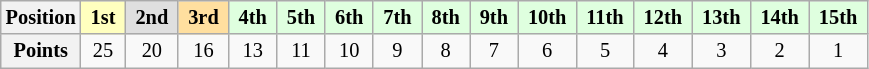<table class="wikitable" style="font-size:85%; text-align:center">
<tr>
<th>Position</th>
<td style="background:#ffffbf;"> <strong>1st</strong> </td>
<td style="background:#dfdfdf;"> <strong>2nd</strong> </td>
<td style="background:#ffdf9f;"> <strong>3rd</strong> </td>
<td style="background:#dfffdf;"> <strong>4th</strong> </td>
<td style="background:#dfffdf;"> <strong>5th</strong> </td>
<td style="background:#dfffdf;"> <strong>6th</strong> </td>
<td style="background:#dfffdf;"> <strong>7th</strong> </td>
<td style="background:#dfffdf;"> <strong>8th</strong> </td>
<td style="background:#dfffdf;"> <strong>9th</strong> </td>
<td style="background:#dfffdf;"> <strong>10th</strong> </td>
<td style="background:#dfffdf;"> <strong>11th</strong> </td>
<td style="background:#dfffdf;"> <strong>12th</strong> </td>
<td style="background:#dfffdf;"> <strong>13th</strong> </td>
<td style="background:#dfffdf;"> <strong>14th</strong> </td>
<td style="background:#dfffdf;"> <strong>15th</strong> </td>
</tr>
<tr>
<th>Points</th>
<td>25</td>
<td>20</td>
<td>16</td>
<td>13</td>
<td>11</td>
<td>10</td>
<td>9</td>
<td>8</td>
<td>7</td>
<td>6</td>
<td>5</td>
<td>4</td>
<td>3</td>
<td>2</td>
<td>1</td>
</tr>
</table>
